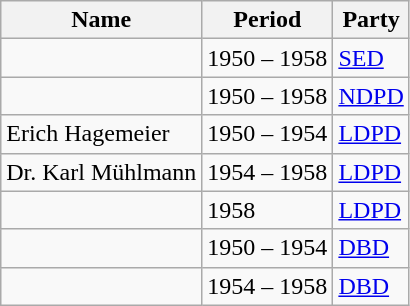<table class="wikitable">
<tr>
<th>Name</th>
<th>Period</th>
<th>Party</th>
</tr>
<tr>
<td></td>
<td>1950 – 1958</td>
<td><a href='#'>SED</a></td>
</tr>
<tr>
<td></td>
<td>1950 – 1958</td>
<td><a href='#'>NDPD</a></td>
</tr>
<tr>
<td>Erich Hagemeier</td>
<td>1950 – 1954</td>
<td><a href='#'>LDPD</a></td>
</tr>
<tr>
<td>Dr. Karl Mühlmann</td>
<td>1954 – 1958</td>
<td><a href='#'>LDPD</a></td>
</tr>
<tr>
<td></td>
<td>1958</td>
<td><a href='#'>LDPD</a></td>
</tr>
<tr>
<td></td>
<td>1950 – 1954</td>
<td><a href='#'>DBD</a></td>
</tr>
<tr>
<td></td>
<td>1954 – 1958</td>
<td><a href='#'>DBD</a></td>
</tr>
</table>
